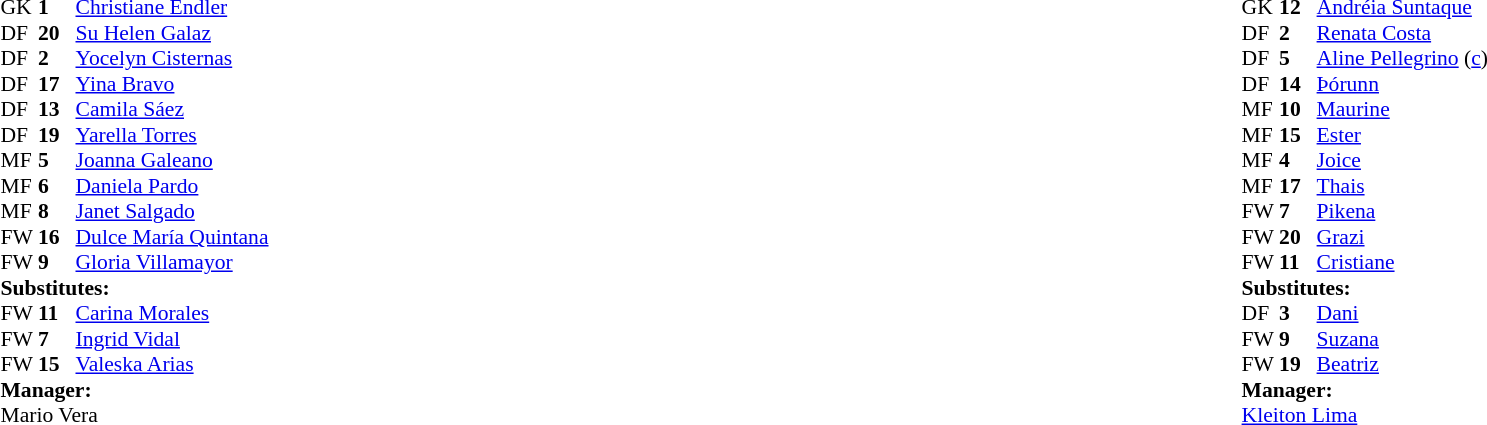<table width="100%">
<tr>
<td style="vertical-align:top; width:40%"><br><table cellspacing="0" cellpadding="0" style="font-size:90%">
<tr>
<th width=25></th>
<th width=25></th>
</tr>
<tr>
<td>GK</td>
<td><strong>1</strong></td>
<td> <a href='#'>Christiane Endler</a></td>
</tr>
<tr>
<td>DF</td>
<td><strong>20</strong></td>
<td> <a href='#'>Su Helen Galaz</a></td>
</tr>
<tr>
<td>DF</td>
<td><strong>2</strong></td>
<td> <a href='#'>Yocelyn Cisternas</a></td>
</tr>
<tr>
<td>DF</td>
<td><strong>17</strong></td>
<td> <a href='#'>Yina Bravo</a></td>
</tr>
<tr>
<td>DF</td>
<td><strong>13</strong></td>
<td> <a href='#'>Camila Sáez</a></td>
</tr>
<tr>
<td>DF</td>
<td><strong>19</strong></td>
<td> <a href='#'>Yarella Torres</a></td>
</tr>
<tr>
<td>MF</td>
<td><strong>5</strong></td>
<td> <a href='#'>Joanna Galeano</a></td>
</tr>
<tr>
<td>MF</td>
<td><strong>6</strong></td>
<td> <a href='#'>Daniela Pardo</a></td>
<td></td>
<td></td>
</tr>
<tr>
<td>MF</td>
<td><strong>8</strong></td>
<td> <a href='#'>Janet Salgado</a></td>
<td></td>
<td></td>
</tr>
<tr>
<td>FW</td>
<td><strong>16</strong></td>
<td> <a href='#'>Dulce María Quintana</a></td>
</tr>
<tr>
<td>FW</td>
<td><strong>9</strong></td>
<td> <a href='#'>Gloria Villamayor</a></td>
<td></td>
<td></td>
</tr>
<tr>
<td colspan=3><strong>Substitutes:</strong></td>
</tr>
<tr>
<td>FW</td>
<td><strong>11</strong></td>
<td> <a href='#'>Carina Morales</a></td>
<td></td>
<td></td>
</tr>
<tr>
<td>FW</td>
<td><strong>7</strong></td>
<td> <a href='#'>Ingrid Vidal</a></td>
<td></td>
<td></td>
</tr>
<tr>
<td>FW</td>
<td><strong>15</strong></td>
<td> <a href='#'>Valeska Arias</a></td>
<td></td>
<td></td>
</tr>
<tr>
<td colspan=3><strong>Manager:</strong></td>
</tr>
<tr>
<td colspan="4"> Mario Vera</td>
</tr>
</table>
</td>
<td style="vertical-align:top; width:50%"><br><table style="font-size: 90%; margin:auto" cellspacing="0" cellpadding="0">
<tr>
<th width=25></th>
<th width=25></th>
</tr>
<tr>
<td>GK</td>
<td><strong>12</strong></td>
<td> <a href='#'>Andréia Suntaque</a></td>
</tr>
<tr>
<td>DF</td>
<td><strong>2</strong></td>
<td> <a href='#'>Renata Costa</a></td>
</tr>
<tr>
<td>DF</td>
<td><strong>5</strong></td>
<td> <a href='#'>Aline Pellegrino</a> (<a href='#'>c</a>)</td>
</tr>
<tr>
<td>DF</td>
<td><strong>14</strong></td>
<td> <a href='#'>Þórunn</a></td>
<td></td>
<td></td>
</tr>
<tr>
<td>MF</td>
<td><strong>10</strong></td>
<td> <a href='#'>Maurine</a></td>
</tr>
<tr>
<td>MF</td>
<td><strong>15</strong></td>
<td> <a href='#'>Ester</a></td>
</tr>
<tr>
<td>MF</td>
<td><strong>4</strong></td>
<td> <a href='#'>Joice</a></td>
<td></td>
<td></td>
</tr>
<tr>
<td>MF</td>
<td><strong>17</strong></td>
<td> <a href='#'>Thais</a></td>
</tr>
<tr>
<td>FW</td>
<td><strong>7</strong></td>
<td> <a href='#'>Pikena</a></td>
<td></td>
<td></td>
</tr>
<tr>
<td>FW</td>
<td><strong>20</strong></td>
<td> <a href='#'>Grazi</a></td>
</tr>
<tr>
<td>FW</td>
<td><strong>11</strong></td>
<td> <a href='#'>Cristiane</a></td>
</tr>
<tr>
<td colspan=3><strong>Substitutes:</strong></td>
</tr>
<tr>
<td>DF</td>
<td><strong>3</strong></td>
<td> <a href='#'>Dani</a></td>
<td></td>
<td></td>
</tr>
<tr>
<td>FW</td>
<td><strong>9</strong></td>
<td> <a href='#'>Suzana</a></td>
<td></td>
<td></td>
</tr>
<tr>
<td>FW</td>
<td><strong>19</strong></td>
<td> <a href='#'>Beatriz</a></td>
<td></td>
<td></td>
</tr>
<tr>
<td colspan=3><strong>Manager:</strong></td>
</tr>
<tr>
<td colspan="4"> <a href='#'>Kleiton Lima</a></td>
</tr>
</table>
</td>
</tr>
</table>
